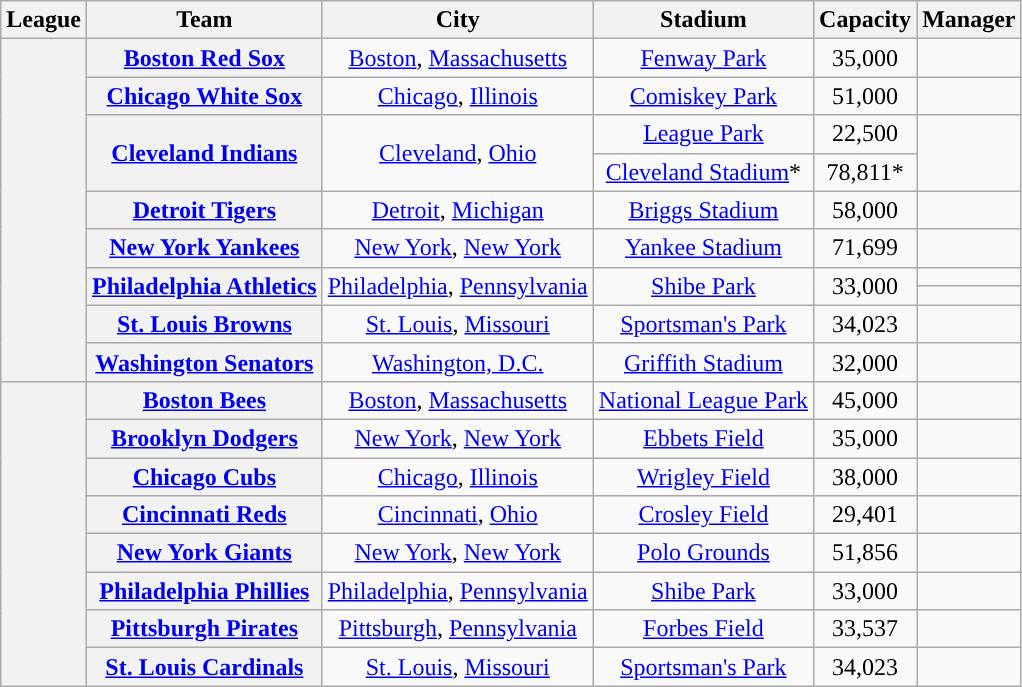<table class="wikitable sortable plainrowheaders" style="text-align:center;">
<tr>
<th scope="col">League</th>
<th scope="col">Team</th>
<th scope="col">City</th>
<th scope="col">Stadium</th>
<th scope="col">Capacity</th>
<th scope="col">Manager</th>
</tr>
<tr>
<th rowspan="10"></th>
<th scope="row"><a href='#'>Boston Red Sox</a></th>
<td><a href='#'>Boston</a>, <a href='#'>Massachusetts</a></td>
<td><a href='#'>Fenway Park</a></td>
<td>35,000</td>
<td></td>
</tr>
<tr>
<th scope="row"><a href='#'>Chicago White Sox</a></th>
<td><a href='#'>Chicago</a>, <a href='#'>Illinois</a></td>
<td><a href='#'>Comiskey Park</a></td>
<td>51,000</td>
<td></td>
</tr>
<tr>
<th rowspan="2" scope="row"><a href='#'>Cleveland Indians</a></th>
<td rowspan="2"><a href='#'>Cleveland</a>, <a href='#'>Ohio</a></td>
<td><a href='#'>League Park</a></td>
<td>22,500</td>
<td rowspan="2"></td>
</tr>
<tr>
<td><a href='#'>Cleveland Stadium</a>*</td>
<td>78,811*</td>
</tr>
<tr>
<th scope="row"><a href='#'>Detroit Tigers</a></th>
<td><a href='#'>Detroit</a>, <a href='#'>Michigan</a></td>
<td><a href='#'>Briggs Stadium</a></td>
<td>58,000</td>
<td></td>
</tr>
<tr>
<th scope="row"><a href='#'>New York Yankees</a></th>
<td><a href='#'>New York</a>, <a href='#'>New York</a></td>
<td><a href='#'>Yankee Stadium</a></td>
<td>71,699</td>
<td></td>
</tr>
<tr>
<th rowspan="2" scope="row"><a href='#'>Philadelphia Athletics</a></th>
<td rowspan="2"><a href='#'>Philadelphia</a>, <a href='#'>Pennsylvania</a></td>
<td rowspan="2"><a href='#'>Shibe Park</a></td>
<td rowspan="2">33,000</td>
<td></td>
</tr>
<tr>
<td></td>
</tr>
<tr>
<th scope="row"><a href='#'>St. Louis Browns</a></th>
<td><a href='#'>St. Louis</a>, <a href='#'>Missouri</a></td>
<td><a href='#'>Sportsman's Park</a></td>
<td>34,023</td>
<td></td>
</tr>
<tr>
<th scope="row"><a href='#'>Washington Senators</a></th>
<td><a href='#'>Washington, D.C.</a></td>
<td><a href='#'>Griffith Stadium</a></td>
<td>32,000</td>
<td></td>
</tr>
<tr>
<th rowspan="8"></th>
<th scope="row"><a href='#'>Boston Bees</a></th>
<td><a href='#'>Boston</a>, <a href='#'>Massachusetts</a></td>
<td><a href='#'>National League Park</a></td>
<td>45,000</td>
<td></td>
</tr>
<tr>
<th scope="row"><a href='#'>Brooklyn Dodgers</a></th>
<td><a href='#'>New York</a>, <a href='#'>New York</a></td>
<td><a href='#'>Ebbets Field</a></td>
<td>35,000</td>
<td></td>
</tr>
<tr>
<th scope="row"><a href='#'>Chicago Cubs</a></th>
<td><a href='#'>Chicago</a>, <a href='#'>Illinois</a></td>
<td><a href='#'>Wrigley Field</a></td>
<td>38,000</td>
<td></td>
</tr>
<tr>
<th scope="row"><a href='#'>Cincinnati Reds</a></th>
<td><a href='#'>Cincinnati</a>, <a href='#'>Ohio</a></td>
<td><a href='#'>Crosley Field</a></td>
<td>29,401</td>
<td></td>
</tr>
<tr>
<th scope="row"><a href='#'>New York Giants</a></th>
<td><a href='#'>New York</a>, <a href='#'>New York</a></td>
<td><a href='#'>Polo Grounds</a></td>
<td>51,856</td>
<td></td>
</tr>
<tr>
<th scope="row"><a href='#'>Philadelphia Phillies</a></th>
<td><a href='#'>Philadelphia</a>, <a href='#'>Pennsylvania</a></td>
<td><a href='#'>Shibe Park</a></td>
<td>33,000</td>
<td></td>
</tr>
<tr>
<th scope="row"><a href='#'>Pittsburgh Pirates</a></th>
<td><a href='#'>Pittsburgh</a>, <a href='#'>Pennsylvania</a></td>
<td><a href='#'>Forbes Field</a></td>
<td>33,537</td>
<td></td>
</tr>
<tr>
<th scope="row"><a href='#'>St. Louis Cardinals</a></th>
<td><a href='#'>St. Louis</a>, <a href='#'>Missouri</a></td>
<td><a href='#'>Sportsman's Park</a></td>
<td>34,023</td>
<td></td>
</tr>
</table>
